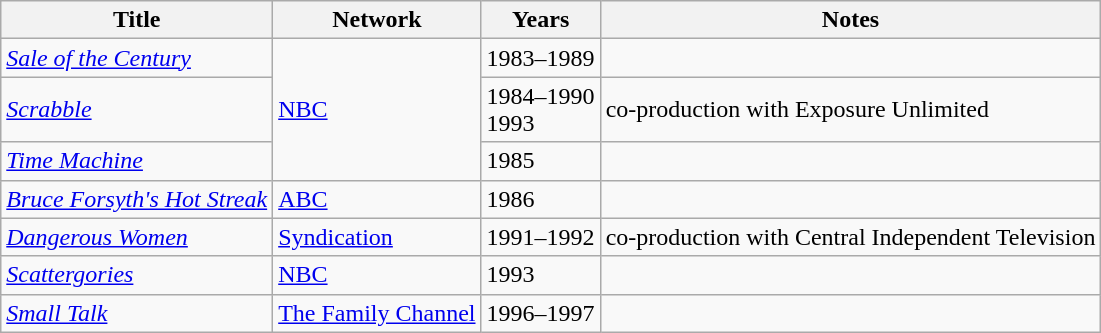<table class="wikitable sortable">
<tr>
<th>Title</th>
<th>Network</th>
<th>Years</th>
<th>Notes</th>
</tr>
<tr>
<td><em><a href='#'>Sale of the Century</a></em></td>
<td rowspan="3"><a href='#'>NBC</a></td>
<td>1983–1989</td>
<td></td>
</tr>
<tr>
<td><em><a href='#'>Scrabble</a></em></td>
<td>1984–1990<br>1993</td>
<td>co-production with Exposure Unlimited</td>
</tr>
<tr>
<td><em><a href='#'>Time Machine</a></em></td>
<td>1985</td>
<td></td>
</tr>
<tr>
<td><em><a href='#'>Bruce Forsyth's Hot Streak</a></em></td>
<td><a href='#'>ABC</a></td>
<td>1986</td>
<td></td>
</tr>
<tr>
<td><em><a href='#'>Dangerous Women</a></em></td>
<td><a href='#'>Syndication</a></td>
<td>1991–1992</td>
<td>co-production with Central Independent Television</td>
</tr>
<tr>
<td><em><a href='#'>Scattergories</a></em></td>
<td><a href='#'>NBC</a></td>
<td>1993</td>
<td></td>
</tr>
<tr>
<td><em><a href='#'>Small Talk</a></em></td>
<td><a href='#'>The Family Channel</a></td>
<td>1996–1997</td>
<td></td>
</tr>
</table>
